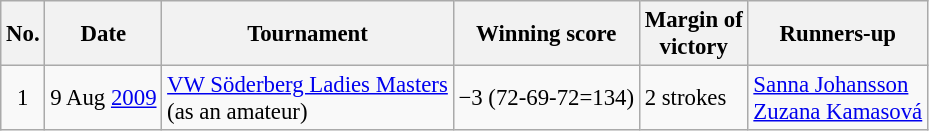<table class="wikitable" style="font-size:95%;">
<tr>
<th>No.</th>
<th>Date</th>
<th>Tournament</th>
<th>Winning score</th>
<th>Margin of<br>victory</th>
<th>Runners-up</th>
</tr>
<tr>
<td align=center>1</td>
<td align=right>9 Aug <a href='#'>2009</a></td>
<td><a href='#'>VW Söderberg Ladies Masters</a><br> (as an amateur)</td>
<td>−3 (72-69-72=134)</td>
<td>2 strokes</td>
<td> <a href='#'>Sanna Johansson</a><br> <a href='#'>Zuzana Kamasová</a></td>
</tr>
</table>
